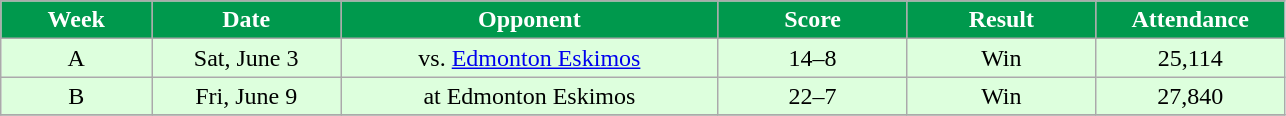<table class="wikitable sortable">
<tr>
<th style="background:#00994D;color:white;" width="8%">Week</th>
<th style="background:#00994D;color:white;" width="10%">Date</th>
<th style="background:#00994D;color:white;" width="20%">Opponent</th>
<th style="background:#00994D;color:white;" width="10%">Score</th>
<th style="background:#00994D;color:white;" width="10%">Result</th>
<th style="background:#00994D;color:white;" width="10%">Attendance</th>
</tr>
<tr align="center" bgcolor="#ddffdd">
<td>A</td>
<td>Sat, June 3</td>
<td>vs. <a href='#'>Edmonton Eskimos</a></td>
<td>14–8</td>
<td>Win</td>
<td>25,114</td>
</tr>
<tr align="center" bgcolor="#ddffdd">
<td>B</td>
<td>Fri, June 9</td>
<td>at Edmonton Eskimos</td>
<td>22–7</td>
<td>Win</td>
<td>27,840</td>
</tr>
<tr>
</tr>
</table>
